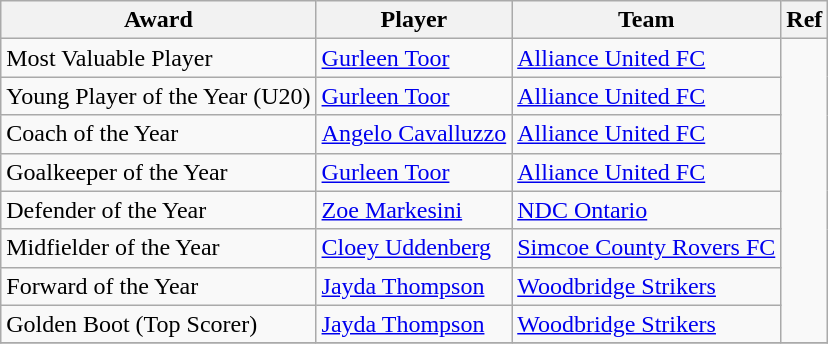<table class="wikitable">
<tr>
<th>Award</th>
<th>Player</th>
<th>Team</th>
<th>Ref</th>
</tr>
<tr>
<td>Most Valuable Player</td>
<td><a href='#'>Gurleen Toor</a></td>
<td><a href='#'>Alliance United FC</a></td>
<td rowspan=8></td>
</tr>
<tr>
<td>Young Player of the Year (U20)</td>
<td><a href='#'>Gurleen Toor</a></td>
<td><a href='#'>Alliance United FC</a></td>
</tr>
<tr>
<td>Coach of the Year</td>
<td><a href='#'>Angelo Cavalluzzo</a></td>
<td><a href='#'>Alliance United FC</a></td>
</tr>
<tr>
<td>Goalkeeper of the Year</td>
<td><a href='#'>Gurleen Toor</a></td>
<td><a href='#'>Alliance United FC</a></td>
</tr>
<tr>
<td>Defender of the Year</td>
<td><a href='#'>Zoe Markesini</a></td>
<td><a href='#'>NDC Ontario</a></td>
</tr>
<tr>
<td>Midfielder of the Year</td>
<td><a href='#'>Cloey Uddenberg</a></td>
<td><a href='#'>Simcoe County Rovers FC</a></td>
</tr>
<tr>
<td>Forward of the Year</td>
<td><a href='#'>Jayda Thompson</a></td>
<td><a href='#'>Woodbridge Strikers</a></td>
</tr>
<tr>
<td>Golden Boot (Top Scorer)</td>
<td><a href='#'>Jayda Thompson</a></td>
<td><a href='#'>Woodbridge Strikers</a></td>
</tr>
<tr>
</tr>
</table>
